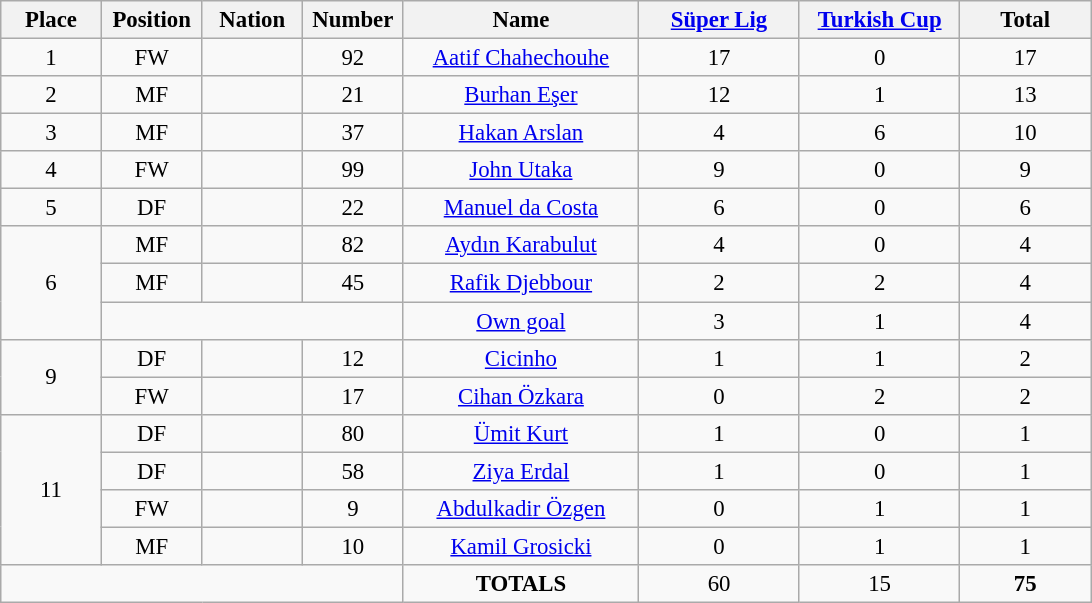<table class="wikitable" style="font-size: 95%; text-align: center;">
<tr>
<th width=60>Place</th>
<th width=60>Position</th>
<th width=60>Nation</th>
<th width=60>Number</th>
<th width=150>Name</th>
<th width=100><a href='#'>Süper Lig</a></th>
<th width=100><a href='#'>Turkish Cup</a></th>
<th width=80>Total</th>
</tr>
<tr>
<td>1</td>
<td>FW</td>
<td></td>
<td>92</td>
<td><a href='#'>Aatif Chahechouhe</a></td>
<td>17</td>
<td>0</td>
<td>17</td>
</tr>
<tr>
<td>2</td>
<td>MF</td>
<td></td>
<td>21</td>
<td><a href='#'>Burhan Eşer</a></td>
<td>12</td>
<td>1</td>
<td>13</td>
</tr>
<tr>
<td>3</td>
<td>MF</td>
<td></td>
<td>37</td>
<td><a href='#'>Hakan Arslan</a></td>
<td>4</td>
<td>6</td>
<td>10</td>
</tr>
<tr>
<td>4</td>
<td>FW</td>
<td></td>
<td>99</td>
<td><a href='#'>John Utaka</a></td>
<td>9</td>
<td>0</td>
<td>9</td>
</tr>
<tr>
<td>5</td>
<td>DF</td>
<td></td>
<td>22</td>
<td><a href='#'>Manuel da Costa</a></td>
<td>6</td>
<td>0</td>
<td>6</td>
</tr>
<tr>
<td rowspan="3">6</td>
<td>MF</td>
<td></td>
<td>82</td>
<td><a href='#'>Aydın Karabulut</a></td>
<td>4</td>
<td>0</td>
<td>4</td>
</tr>
<tr>
<td>MF</td>
<td></td>
<td>45</td>
<td><a href='#'>Rafik Djebbour</a></td>
<td>2</td>
<td>2</td>
<td>4</td>
</tr>
<tr>
<td colspan="3"></td>
<td><a href='#'>Own goal</a></td>
<td>3</td>
<td>1</td>
<td>4</td>
</tr>
<tr>
<td rowspan="2">9</td>
<td>DF</td>
<td></td>
<td>12</td>
<td><a href='#'>Cicinho</a></td>
<td>1</td>
<td>1</td>
<td>2</td>
</tr>
<tr>
<td>FW</td>
<td></td>
<td>17</td>
<td><a href='#'>Cihan Özkara</a></td>
<td>0</td>
<td>2</td>
<td>2</td>
</tr>
<tr>
<td rowspan="4">11</td>
<td>DF</td>
<td></td>
<td>80</td>
<td><a href='#'>Ümit Kurt</a></td>
<td>1</td>
<td>0</td>
<td>1</td>
</tr>
<tr>
<td>DF</td>
<td></td>
<td>58</td>
<td><a href='#'>Ziya Erdal</a></td>
<td>1</td>
<td>0</td>
<td>1</td>
</tr>
<tr>
<td>FW</td>
<td></td>
<td>9</td>
<td><a href='#'>Abdulkadir Özgen</a></td>
<td>0</td>
<td>1</td>
<td>1</td>
</tr>
<tr>
<td>MF</td>
<td></td>
<td>10</td>
<td><a href='#'>Kamil Grosicki</a></td>
<td>0</td>
<td>1</td>
<td>1</td>
</tr>
<tr>
<td colspan="4"></td>
<td><strong>TOTALS</strong></td>
<td>60</td>
<td>15</td>
<td><strong>75</strong></td>
</tr>
</table>
